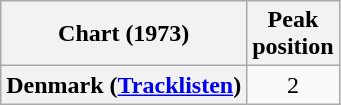<table class="wikitable plainrowheaders" style="text-align:center">
<tr>
<th>Chart (1973)</th>
<th>Peak<br>position</th>
</tr>
<tr>
<th scope="row">Denmark (<a href='#'>Tracklisten</a>)</th>
<td>2</td>
</tr>
</table>
